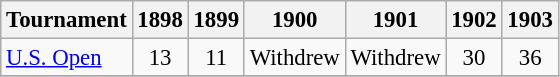<table class="wikitable" style="font-size:95%;text-align:center;">
<tr>
<th>Tournament</th>
<th>1898</th>
<th>1899</th>
<th>1900</th>
<th>1901</th>
<th>1902</th>
<th>1903</th>
</tr>
<tr>
<td align="left"><a href='#'>U.S. Open</a></td>
<td>13</td>
<td>11</td>
<td>Withdrew</td>
<td>Withdrew</td>
<td>30</td>
<td>36</td>
</tr>
<tr>
</tr>
</table>
